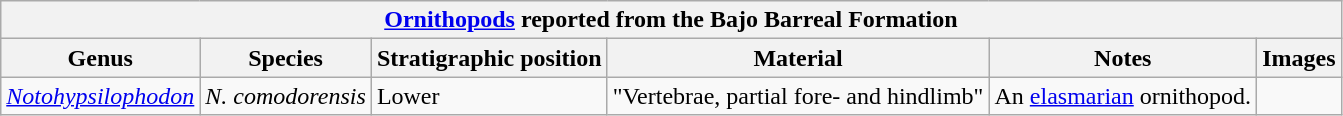<table class="wikitable" align="center">
<tr>
<th colspan="6" align="center"><strong><a href='#'>Ornithopods</a> reported from the Bajo Barreal Formation</strong></th>
</tr>
<tr>
<th>Genus</th>
<th>Species</th>
<th>Stratigraphic position</th>
<th>Material</th>
<th>Notes</th>
<th>Images</th>
</tr>
<tr>
<td><em><a href='#'>Notohypsilophodon</a></em></td>
<td><em>N. comodorensis</em></td>
<td>Lower</td>
<td>"Vertebrae, partial fore- and hindlimb"</td>
<td>An <a href='#'>elasmarian</a> ornithopod.</td>
<td></td>
</tr>
</table>
